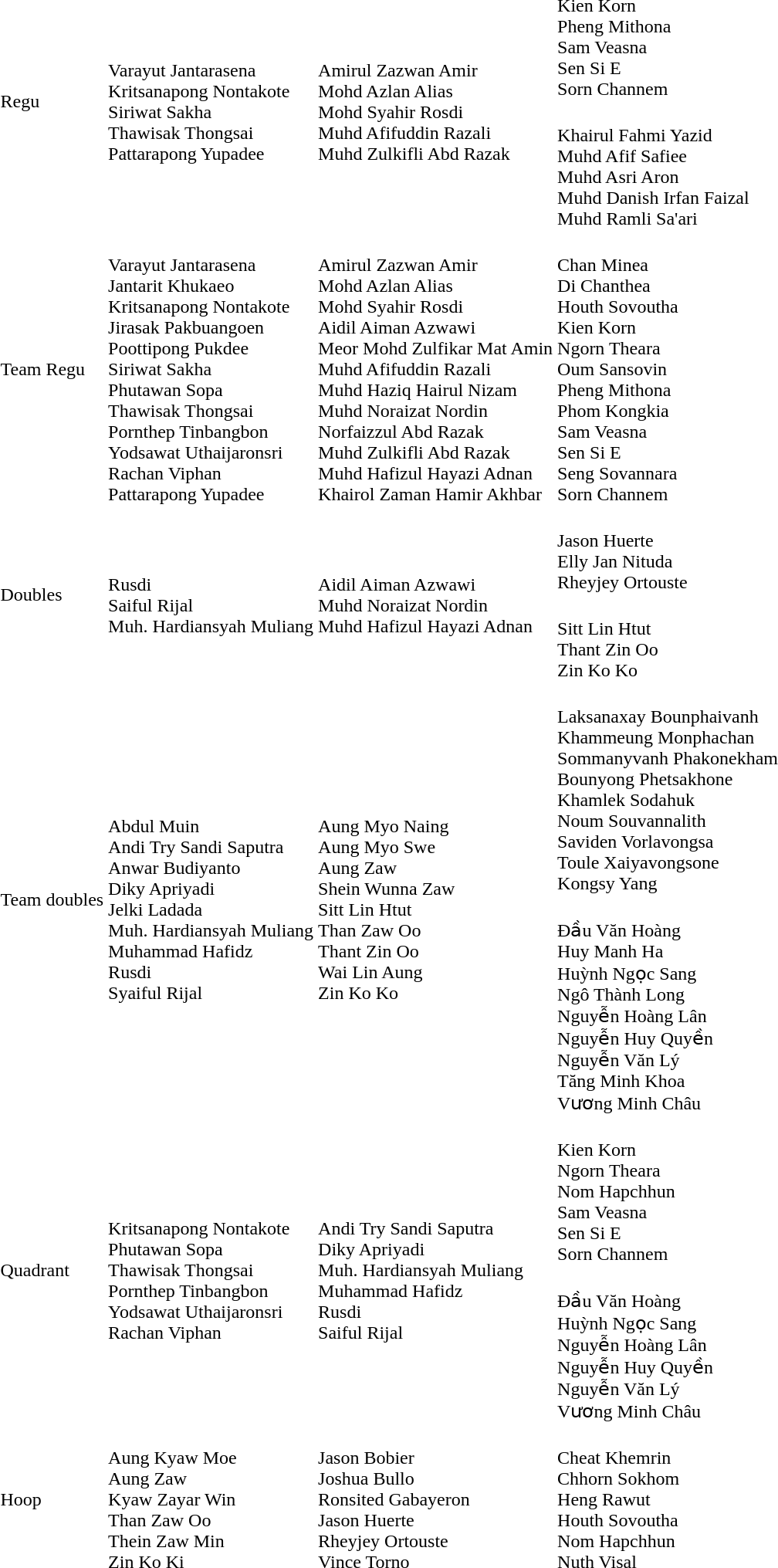<table>
<tr>
<td rowspan=2>Regu</td>
<td rowspan=2><br>Varayut Jantarasena<br>Kritsanapong Nontakote<br>Siriwat Sakha<br>Thawisak Thongsai<br>Pattarapong Yupadee</td>
<td rowspan=2><br>Amirul Zazwan Amir<br>Mohd Azlan Alias<br>Mohd Syahir Rosdi<br>Muhd Afifuddin Razali<br>Muhd Zulkifli Abd Razak</td>
<td><br>Kien Korn<br>Pheng Mithona<br>Sam Veasna<br>Sen Si E<br>Sorn Channem</td>
</tr>
<tr>
<td><br>Khairul Fahmi Yazid<br>Muhd Afif Safiee<br>Muhd Asri Aron<br>Muhd Danish Irfan Faizal<br>Muhd Ramli Sa'ari</td>
</tr>
<tr>
<td>Team Regu</td>
<td><br>Varayut Jantarasena<br>Jantarit Khukaeo<br>Kritsanapong Nontakote<br>Jirasak Pakbuangoen<br>Poottipong Pukdee<br>Siriwat Sakha<br>Phutawan Sopa<br>Thawisak Thongsai<br>Pornthep Tinbangbon<br>Yodsawat Uthaijaronsri<br>Rachan Viphan<br>Pattarapong Yupadee</td>
<td nowrap><br>Amirul Zazwan Amir<br>Mohd Azlan Alias<br>Mohd Syahir Rosdi<br>Aidil Aiman Azwawi<br>Meor Mohd Zulfikar Mat Amin<br>Muhd Afifuddin Razali<br>Muhd Haziq Hairul Nizam<br>Muhd Noraizat Nordin<br>Norfaizzul Abd Razak<br>Muhd Zulkifli Abd Razak<br>Muhd Hafizul Hayazi Adnan<br>Khairol Zaman Hamir Akhbar</td>
<td><br>Chan Minea<br>Di Chanthea<br>Houth Sovoutha<br>Kien Korn<br>Ngorn Theara<br>Oum Sansovin<br>Pheng Mithona<br>Phom Kongkia<br>Sam Veasna<br>Sen Si E<br>Seng Sovannara<br>Sorn Channem</td>
</tr>
<tr>
<td rowspan=2>Doubles</td>
<td rowspan=2 nowrap><br>Rusdi<br>Saiful Rijal<br>Muh. Hardiansyah Muliang</td>
<td rowspan=2><br>Aidil Aiman Azwawi<br>Muhd Noraizat Nordin<br>Muhd Hafizul Hayazi Adnan</td>
<td><br>Jason Huerte<br>Elly Jan Nituda<br>Rheyjey Ortouste</td>
</tr>
<tr>
<td><br>Sitt Lin Htut<br>Thant Zin Oo<br>Zin Ko Ko</td>
</tr>
<tr>
<td rowspan=2>Team doubles</td>
<td rowspan=2><br>Abdul Muin<br>Andi Try Sandi Saputra<br>Anwar Budiyanto<br>Diky Apriyadi<br>Jelki Ladada<br>Muh. Hardiansyah Muliang<br>Muhammad Hafidz<br>Rusdi<br>Syaiful Rijal</td>
<td rowspan=2><br>Aung Myo Naing<br>Aung Myo Swe<br>Aung Zaw<br>Shein Wunna Zaw<br>Sitt Lin Htut<br>Than Zaw Oo<br>Thant Zin Oo<br>Wai Lin Aung<br>Zin Ko Ko</td>
<td nowrap><br>Laksanaxay Bounphaivanh<br>Khammeung Monphachan<br>Sommanyvanh Phakonekham<br>Bounyong Phetsakhone<br>Khamlek Sodahuk<br>Noum Souvannalith<br>Saviden Vorlavongsa<br>Toule Xaiyavongsone<br>Kongsy Yang</td>
</tr>
<tr>
<td><br>Đầu Văn Hoàng<br>Huy Manh Ha<br>Huỳnh Ngọc Sang<br>Ngô Thành Long<br>Nguyễn Hoàng Lân<br>Nguyễn Huy Quyền<br>Nguyễn Văn Lý<br>Tăng Minh Khoa<br>Vương Minh Châu</td>
</tr>
<tr>
<td rowspan=2>Quadrant</td>
<td rowspan=2><br>Kritsanapong Nontakote<br>Phutawan Sopa<br>Thawisak Thongsai<br>Pornthep Tinbangbon<br>Yodsawat Uthaijaronsri<br>Rachan Viphan</td>
<td rowspan=2><br>Andi Try Sandi Saputra<br>Diky Apriyadi<br>Muh. Hardiansyah Muliang<br>Muhammad Hafidz<br>Rusdi<br>Saiful Rijal</td>
<td><br>Kien Korn<br>Ngorn Theara<br>Nom Hapchhun<br>Sam Veasna<br>Sen Si E<br>Sorn Channem</td>
</tr>
<tr>
<td><br>Đầu Văn Hoàng<br>Huỳnh Ngọc Sang<br>Nguyễn Hoàng Lân<br>Nguyễn Huy Quyền<br>Nguyễn Văn Lý<br>Vương Minh Châu</td>
</tr>
<tr>
<td>Hoop</td>
<td><br>Aung Kyaw Moe<br>Aung Zaw<br>Kyaw Zayar Win<br>Than Zaw Oo<br>Thein Zaw Min<br>Zin Ko Ki</td>
<td><br>Jason Bobier<br>Joshua Bullo<br>Ronsited Gabayeron<br>Jason Huerte<br>Rheyjey Ortouste<br>Vince Torno</td>
<td><br>Cheat Khemrin<br>Chhorn Sokhom<br>Heng Rawut<br>Houth Sovoutha<br>Nom Hapchhun<br>Nuth Visal</td>
</tr>
</table>
